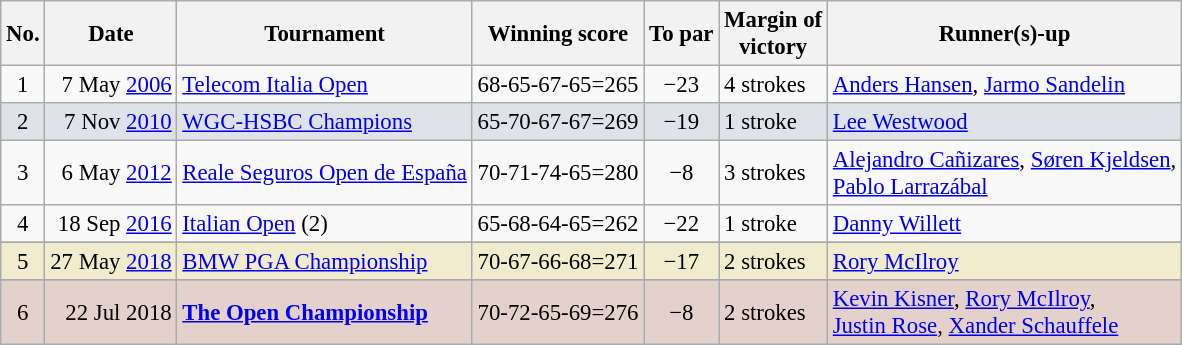<table class="wikitable" style="font-size:95%;">
<tr>
<th>No.</th>
<th>Date</th>
<th>Tournament</th>
<th>Winning score</th>
<th>To par</th>
<th>Margin of<br>victory</th>
<th>Runner(s)-up</th>
</tr>
<tr>
<td align=center>1</td>
<td align=right>7 May <a href='#'>2006</a></td>
<td><a href='#'>Telecom Italia Open</a></td>
<td>68-65-67-65=265</td>
<td align=center>−23</td>
<td>4 strokes</td>
<td> <a href='#'>Anders Hansen</a>,  <a href='#'>Jarmo Sandelin</a></td>
</tr>
<tr style="background:#dfe2e9;">
<td align=center>2</td>
<td align=right>7 Nov <a href='#'>2010</a></td>
<td><a href='#'>WGC-HSBC Champions</a><small></small></td>
<td>65-70-67-67=269</td>
<td align=center>−19</td>
<td>1 stroke</td>
<td> <a href='#'>Lee Westwood</a></td>
</tr>
<tr>
<td align=center>3</td>
<td align=right>6 May <a href='#'>2012</a></td>
<td><a href='#'>Reale Seguros Open de España</a></td>
<td>70-71-74-65=280</td>
<td align=center>−8</td>
<td>3 strokes</td>
<td> <a href='#'>Alejandro Cañizares</a>,  <a href='#'>Søren Kjeldsen</a>, <br> <a href='#'>Pablo Larrazábal</a></td>
</tr>
<tr>
<td align=center>4</td>
<td align=right>18 Sep <a href='#'>2016</a></td>
<td><a href='#'>Italian Open</a> (2)</td>
<td>65-68-64-65=262</td>
<td align=center>−22</td>
<td>1 stroke</td>
<td> <a href='#'>Danny Willett</a></td>
</tr>
<tr>
</tr>
<tr style="background:#f2ecce;">
<td align=center>5</td>
<td align=right>27 May <a href='#'>2018</a></td>
<td><a href='#'>BMW PGA Championship</a></td>
<td>70-67-66-68=271</td>
<td align=center>−17</td>
<td>2 strokes</td>
<td> <a href='#'>Rory McIlroy</a></td>
</tr>
<tr>
</tr>
<tr style="background:#e5d1cb;">
<td align=center>6</td>
<td align=right>22 Jul 2018</td>
<td><strong><a href='#'>The Open Championship</a></strong></td>
<td>70-72-65-69=276</td>
<td align=center>−8</td>
<td>2 strokes</td>
<td> <a href='#'>Kevin Kisner</a>,  <a href='#'>Rory McIlroy</a>,<br> <a href='#'>Justin Rose</a>,  <a href='#'>Xander Schauffele</a></td>
</tr>
</table>
